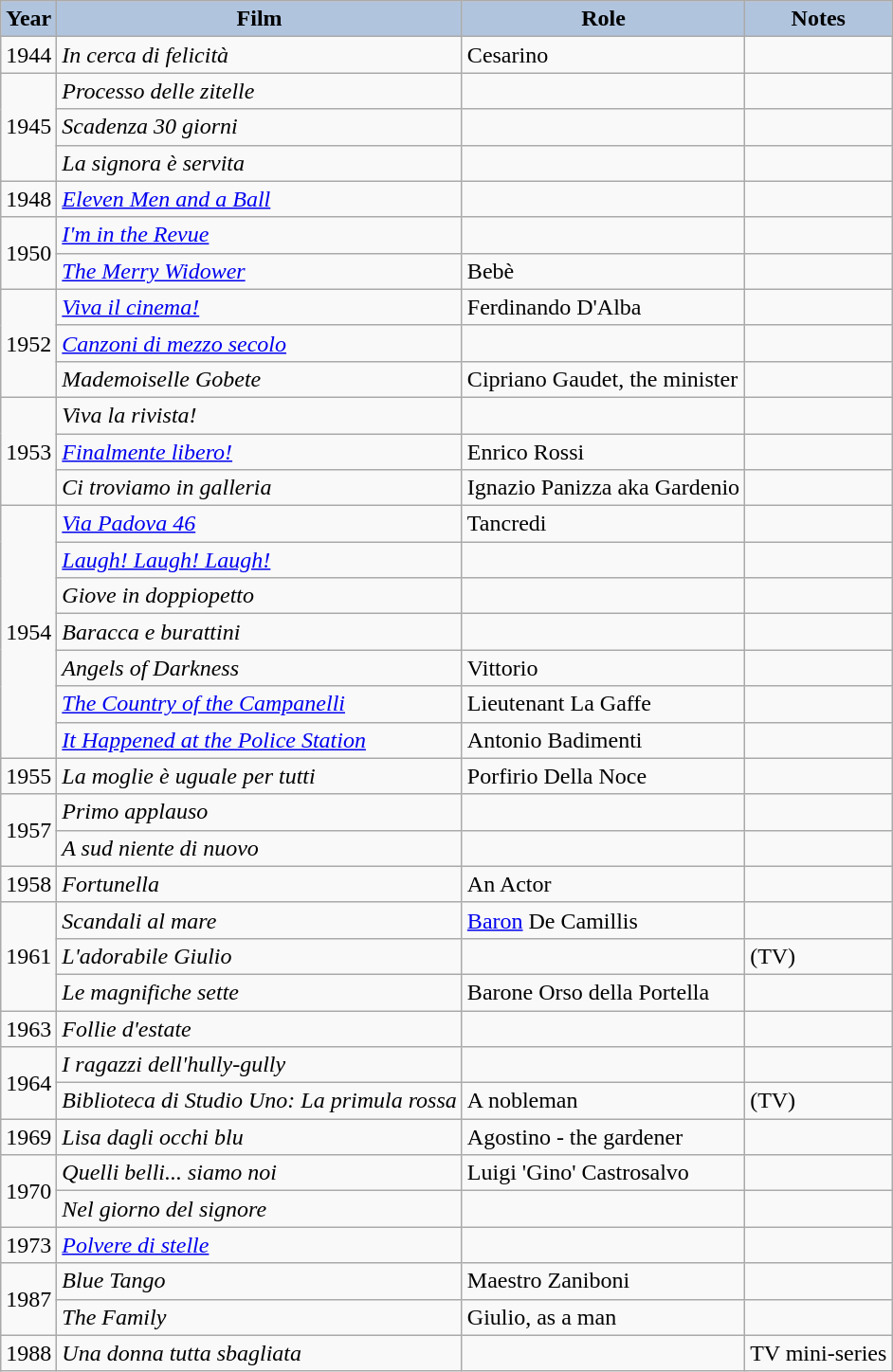<table class="wikitable" style=border="2" cellpadding="4" background: #f9f9f9;>
<tr align="center">
<th style="background:#B0C4DE;">Year</th>
<th style="background:#B0C4DE;">Film</th>
<th style="background:#B0C4DE;">Role</th>
<th style="background:#B0C4DE;">Notes</th>
</tr>
<tr>
<td>1944</td>
<td><em>In cerca di felicità</em></td>
<td>Cesarino</td>
<td></td>
</tr>
<tr>
<td rowspan="3">1945</td>
<td><em>Processo delle zitelle</em></td>
<td></td>
<td></td>
</tr>
<tr>
<td><em>Scadenza 30 giorni</em></td>
<td></td>
<td></td>
</tr>
<tr>
<td><em>La signora è servita</em></td>
<td></td>
<td></td>
</tr>
<tr>
<td>1948</td>
<td><em><a href='#'>Eleven Men and a Ball</a></em></td>
<td></td>
<td></td>
</tr>
<tr>
<td rowspan="2">1950</td>
<td><em><a href='#'>I'm in the Revue</a></em></td>
<td></td>
<td></td>
</tr>
<tr>
<td><em><a href='#'>The Merry Widower</a></em></td>
<td>Bebè</td>
<td></td>
</tr>
<tr>
<td rowspan="3">1952</td>
<td><em><a href='#'>Viva il cinema!</a></em></td>
<td>Ferdinando D'Alba</td>
<td></td>
</tr>
<tr>
<td><em><a href='#'>Canzoni di mezzo secolo</a></em></td>
<td></td>
<td></td>
</tr>
<tr>
<td><em>Mademoiselle Gobete</em></td>
<td>Cipriano Gaudet, the minister</td>
<td></td>
</tr>
<tr>
<td rowspan="3">1953</td>
<td><em>Viva la rivista!</em></td>
<td></td>
<td></td>
</tr>
<tr>
<td><em><a href='#'>Finalmente libero!</a></em></td>
<td>Enrico Rossi</td>
<td></td>
</tr>
<tr>
<td><em>Ci troviamo in galleria</em></td>
<td>Ignazio Panizza aka Gardenio</td>
<td></td>
</tr>
<tr>
<td rowspan="7">1954</td>
<td><em><a href='#'>Via Padova 46</a></em></td>
<td>Tancredi</td>
<td></td>
</tr>
<tr>
<td><em><a href='#'>Laugh! Laugh! Laugh!</a></em></td>
<td></td>
<td></td>
</tr>
<tr>
<td><em>Giove in doppiopetto</em></td>
<td></td>
<td></td>
</tr>
<tr>
<td><em>Baracca e burattini</em></td>
<td></td>
<td></td>
</tr>
<tr>
<td><em>Angels of Darkness</em></td>
<td>Vittorio</td>
<td></td>
</tr>
<tr>
<td><em><a href='#'>The Country of the Campanelli</a></em></td>
<td>Lieutenant La Gaffe</td>
<td></td>
</tr>
<tr>
<td><em><a href='#'>It Happened at the Police Station</a></em></td>
<td>Antonio Badimenti</td>
<td></td>
</tr>
<tr>
<td>1955</td>
<td><em>La moglie è uguale per tutti</em></td>
<td>Porfirio Della Noce</td>
<td></td>
</tr>
<tr>
<td rowspan="2">1957</td>
<td><em>Primo applauso</em></td>
<td></td>
<td></td>
</tr>
<tr>
<td><em>A sud niente di nuovo</em></td>
<td></td>
<td></td>
</tr>
<tr>
<td>1958</td>
<td><em>Fortunella</em></td>
<td>An Actor</td>
<td></td>
</tr>
<tr>
<td rowspan="3">1961</td>
<td><em>Scandali al mare</em></td>
<td><a href='#'>Baron</a> De Camillis</td>
<td></td>
</tr>
<tr>
<td><em>L'adorabile Giulio</em></td>
<td></td>
<td>(TV)</td>
</tr>
<tr>
<td><em>Le magnifiche sette</em></td>
<td>Barone Orso della Portella</td>
<td></td>
</tr>
<tr>
<td>1963</td>
<td><em>Follie d'estate</em></td>
<td></td>
<td></td>
</tr>
<tr>
<td rowspan="2">1964</td>
<td><em>I ragazzi dell'hully-gully</em></td>
<td></td>
<td></td>
</tr>
<tr>
<td><em>Biblioteca di Studio Uno: La primula rossa</em></td>
<td>A nobleman</td>
<td>(TV)</td>
</tr>
<tr>
<td>1969</td>
<td><em>Lisa dagli occhi blu</em></td>
<td>Agostino - the gardener</td>
<td></td>
</tr>
<tr>
<td rowspan="2">1970</td>
<td><em>Quelli belli... siamo noi</em></td>
<td>Luigi 'Gino' Castrosalvo</td>
<td></td>
</tr>
<tr>
<td><em>Nel giorno del signore</em></td>
<td></td>
<td></td>
</tr>
<tr>
<td>1973</td>
<td><em><a href='#'>Polvere di stelle</a></em></td>
<td></td>
<td></td>
</tr>
<tr>
<td rowspan="2">1987</td>
<td><em>Blue Tango</em></td>
<td>Maestro Zaniboni</td>
<td></td>
</tr>
<tr>
<td><em>The Family</em></td>
<td>Giulio, as a man</td>
<td></td>
</tr>
<tr>
<td>1988</td>
<td><em>Una donna tutta sbagliata</em></td>
<td></td>
<td>TV mini-series</td>
</tr>
</table>
